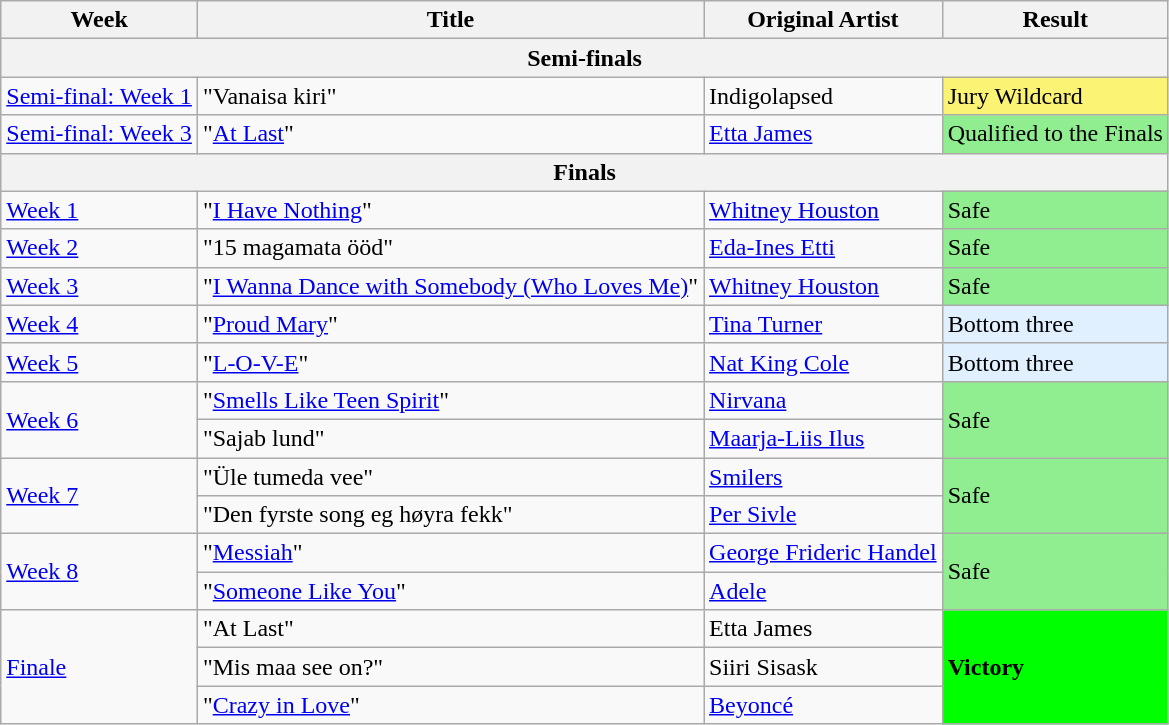<table class="wikitable">
<tr>
<th>Week</th>
<th>Title</th>
<th>Original Artist</th>
<th>Result</th>
</tr>
<tr>
<th colspan="4">Semi-finals</th>
</tr>
<tr>
<td><a href='#'>Semi-final: Week 1</a></td>
<td>"Vanaisa kiri"</td>
<td>Indigolapsed</td>
<td style="background:#FBF373">Jury Wildcard</td>
</tr>
<tr>
<td><a href='#'>Semi-final: Week 3</a></td>
<td>"<a href='#'>At Last</a>"</td>
<td><a href='#'>Etta James</a></td>
<td style="background: lightgreen">Qualified to the Finals</td>
</tr>
<tr>
<th colspan="4">Finals</th>
</tr>
<tr>
<td><a href='#'>Week 1</a></td>
<td>"<a href='#'>I Have Nothing</a>"</td>
<td><a href='#'>Whitney Houston</a></td>
<td style="background: lightgreen">Safe</td>
</tr>
<tr>
<td><a href='#'>Week 2</a></td>
<td>"15 magamata ööd"</td>
<td><a href='#'>Eda-Ines Etti</a></td>
<td style="background: lightgreen">Safe</td>
</tr>
<tr>
<td><a href='#'>Week 3</a></td>
<td>"<a href='#'>I Wanna Dance with Somebody (Who Loves Me)</a>"</td>
<td><a href='#'>Whitney Houston</a></td>
<td style="background: lightgreen">Safe</td>
</tr>
<tr>
<td><a href='#'>Week 4</a></td>
<td>"<a href='#'>Proud Mary</a>"</td>
<td><a href='#'>Tina Turner</a></td>
<td style="background: #E0F0FF">Bottom three</td>
</tr>
<tr>
<td><a href='#'>Week 5</a></td>
<td>"<a href='#'>L-O-V-E</a>"</td>
<td><a href='#'>Nat King Cole</a></td>
<td style="background: #E0F0FF">Bottom three</td>
</tr>
<tr>
<td rowspan="2"><a href='#'>Week 6</a></td>
<td>"<a href='#'>Smells Like Teen Spirit</a>"</td>
<td><a href='#'>Nirvana</a></td>
<td style="background: lightgreen" rowspan="2">Safe</td>
</tr>
<tr>
<td>"Sajab lund"</td>
<td><a href='#'>Maarja-Liis Ilus</a></td>
</tr>
<tr>
<td rowspan="2"><a href='#'>Week 7</a></td>
<td>"Üle tumeda vee"</td>
<td><a href='#'>Smilers</a></td>
<td style="background: lightgreen" rowspan="2">Safe</td>
</tr>
<tr>
<td>"Den fyrste song eg høyra fekk"</td>
<td><a href='#'>Per Sivle</a></td>
</tr>
<tr>
<td rowspan="2"><a href='#'>Week 8</a></td>
<td>"<a href='#'>Messiah</a>"</td>
<td><a href='#'>George Frideric Handel</a></td>
<td style="background: lightgreen" rowspan="2">Safe</td>
</tr>
<tr>
<td>"<a href='#'>Someone Like You</a>"</td>
<td><a href='#'>Adele</a></td>
</tr>
<tr>
<td rowspan="3"><a href='#'>Finale</a></td>
<td>"At Last"</td>
<td>Etta James</td>
<td style="background: lime" rowspan="3"><strong>Victory</strong></td>
</tr>
<tr>
<td>"Mis maa see on?"</td>
<td>Siiri Sisask</td>
</tr>
<tr>
<td>"<a href='#'>Crazy in Love</a>"</td>
<td><a href='#'>Beyoncé</a></td>
</tr>
</table>
